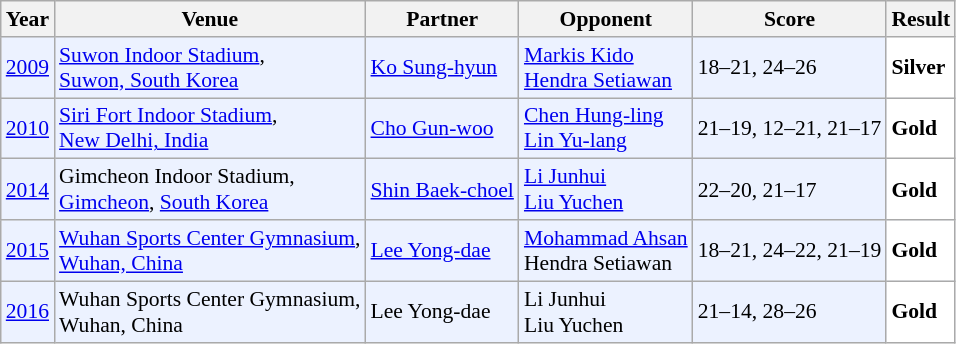<table class="sortable wikitable" style="font-size: 90%;">
<tr>
<th>Year</th>
<th>Venue</th>
<th>Partner</th>
<th>Opponent</th>
<th>Score</th>
<th>Result</th>
</tr>
<tr style="background:#ECF2FF">
<td align="center"><a href='#'>2009</a></td>
<td align="left"><a href='#'>Suwon Indoor Stadium</a>,<br><a href='#'>Suwon, South Korea</a></td>
<td align="left"> <a href='#'>Ko Sung-hyun</a></td>
<td align="left"> <a href='#'>Markis Kido</a> <br>  <a href='#'>Hendra Setiawan</a></td>
<td align="left">18–21, 24–26</td>
<td style="text-align:left; background:white"> <strong>Silver</strong></td>
</tr>
<tr style="background:#ECF2FF">
<td align="center"><a href='#'>2010</a></td>
<td align="left"><a href='#'>Siri Fort Indoor Stadium</a>,<br><a href='#'>New Delhi, India</a></td>
<td align="left"> <a href='#'>Cho Gun-woo</a></td>
<td align="left"> <a href='#'>Chen Hung-ling</a> <br>  <a href='#'>Lin Yu-lang</a></td>
<td align="left">21–19, 12–21, 21–17</td>
<td style="text-align:left; background:white"> <strong>Gold</strong></td>
</tr>
<tr style="background:#ECF2FF">
<td align="center"><a href='#'>2014</a></td>
<td align="left">Gimcheon Indoor Stadium,<br><a href='#'>Gimcheon</a>, <a href='#'>South Korea</a></td>
<td align="left"> <a href='#'>Shin Baek-choel</a></td>
<td align="left"> <a href='#'>Li Junhui</a> <br>  <a href='#'>Liu Yuchen</a></td>
<td align="left">22–20, 21–17</td>
<td style="text-align:left; background:white"> <strong>Gold</strong></td>
</tr>
<tr style="background:#ECF2FF">
<td align="center"><a href='#'>2015</a></td>
<td align="left"><a href='#'>Wuhan Sports Center Gymnasium</a>,<br><a href='#'>Wuhan, China</a></td>
<td align="left"> <a href='#'>Lee Yong-dae</a></td>
<td align="left"> <a href='#'>Mohammad Ahsan</a> <br>  Hendra Setiawan</td>
<td align="left">18–21, 24–22, 21–19</td>
<td style="text-align:left; background:white"> <strong>Gold</strong></td>
</tr>
<tr style="background:#ECF2FF">
<td align="center"><a href='#'>2016</a></td>
<td align="left">Wuhan Sports Center Gymnasium,<br>Wuhan, China</td>
<td align="left"> Lee Yong-dae</td>
<td align="left"> Li Junhui <br>  Liu Yuchen</td>
<td align="left">21–14, 28–26</td>
<td style="text-align:left; background:white"> <strong>Gold</strong></td>
</tr>
</table>
